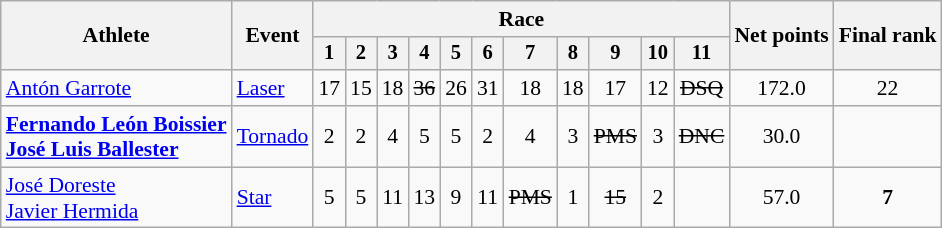<table class="wikitable" style="font-size:90%">
<tr>
<th rowspan="2">Athlete</th>
<th rowspan="2">Event</th>
<th colspan=11>Race</th>
<th rowspan=2>Net points</th>
<th rowspan=2>Final rank</th>
</tr>
<tr style="font-size:95%">
<th>1</th>
<th>2</th>
<th>3</th>
<th>4</th>
<th>5</th>
<th>6</th>
<th>7</th>
<th>8</th>
<th>9</th>
<th>10</th>
<th>11</th>
</tr>
<tr align=center>
<td align=left><a href='#'>Antón Garrote</a></td>
<td align=left><a href='#'>Laser</a></td>
<td>17</td>
<td>15</td>
<td>18</td>
<td><s>36</s></td>
<td>26</td>
<td>31</td>
<td>18</td>
<td>18</td>
<td>17</td>
<td>12</td>
<td><s>DSQ</s></td>
<td>172.0</td>
<td>22</td>
</tr>
<tr align=center>
<td align=left><strong><a href='#'>Fernando León Boissier</a><br><a href='#'>José Luis Ballester</a></strong></td>
<td align=left><a href='#'>Tornado</a></td>
<td>2</td>
<td>2</td>
<td>4</td>
<td>5</td>
<td>5</td>
<td>2</td>
<td>4</td>
<td>3</td>
<td><s>PMS</s></td>
<td>3</td>
<td><s>DNC</s></td>
<td>30.0</td>
<td></td>
</tr>
<tr align=center>
<td align=left><a href='#'>José Doreste</a><br><a href='#'>Javier Hermida</a></td>
<td align=left><a href='#'>Star</a></td>
<td>5</td>
<td>5</td>
<td>11</td>
<td>13</td>
<td>9</td>
<td>11</td>
<td><s>PMS</s></td>
<td>1</td>
<td><s>15</s></td>
<td>2</td>
<td></td>
<td>57.0</td>
<td><strong>7</strong></td>
</tr>
</table>
